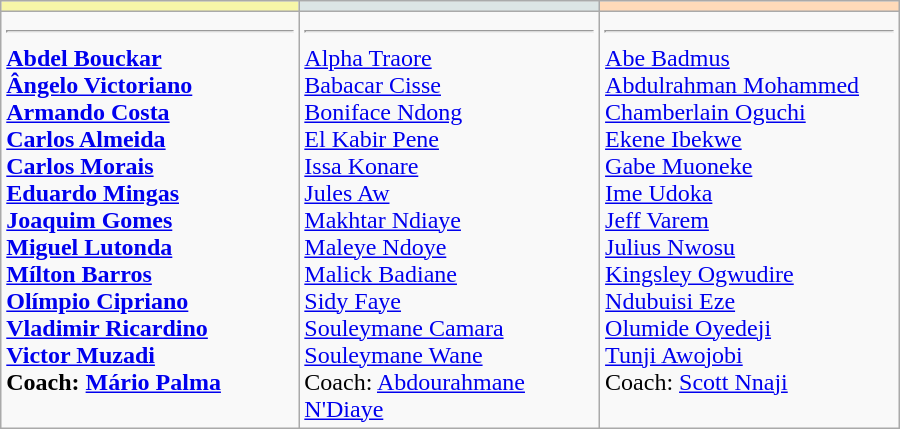<table border="1" cellpadding="2" width="600" class="wikitable">
<tr>
<td !align="center" width="200" bgcolor="#F7F6A8"></td>
<td !align="center" width="200" bgcolor="#DCE5E5"></td>
<td !align="center" width="200" bgcolor="#FFDAB9"></td>
</tr>
<tr valign=top>
<td><strong> <hr> <a href='#'>Abdel Bouckar</a> <br> <a href='#'>Ângelo Victoriano</a> <br> <a href='#'>Armando Costa</a> <br> <a href='#'>Carlos Almeida</a> <br> <a href='#'>Carlos Morais</a> <br> <a href='#'>Eduardo Mingas</a> <br> <a href='#'>Joaquim Gomes</a> <br> <a href='#'>Miguel Lutonda</a> <br> <a href='#'>Mílton Barros</a> <br> <a href='#'>Olímpio Cipriano</a> <br> <a href='#'>Vladimir Ricardino</a> <br> <a href='#'>Victor Muzadi</a> <br> Coach: <a href='#'>Mário Palma</a> </strong></td>
<td> <hr> <a href='#'>Alpha Traore</a> <br> <a href='#'>Babacar Cisse</a> <br> <a href='#'>Boniface Ndong</a> <br> <a href='#'>El Kabir Pene</a> <br> <a href='#'>Issa Konare</a> <br> <a href='#'>Jules Aw</a> <br> <a href='#'>Makhtar Ndiaye</a> <br> <a href='#'>Maleye Ndoye</a> <br> <a href='#'>Malick Badiane</a> <br> <a href='#'>Sidy Faye</a> <br> <a href='#'>Souleymane Camara</a> <br> <a href='#'>Souleymane Wane</a> <br> Coach: <a href='#'>Abdourahmane N'Diaye</a></td>
<td> <hr> <a href='#'>Abe Badmus</a> <br> <a href='#'>Abdulrahman Mohammed</a> <br> <a href='#'>Chamberlain Oguchi</a> <br> <a href='#'>Ekene Ibekwe</a> <br> <a href='#'>Gabe Muoneke</a> <br> <a href='#'>Ime Udoka</a> <br> <a href='#'>Jeff Varem</a> <br> <a href='#'>Julius Nwosu</a> <br> <a href='#'>Kingsley Ogwudire</a> <br> <a href='#'>Ndubuisi Eze</a> <br> <a href='#'>Olumide Oyedeji</a>  <br> <a href='#'>Tunji Awojobi</a> <br> Coach: <a href='#'>Scott Nnaji</a></td>
</tr>
</table>
